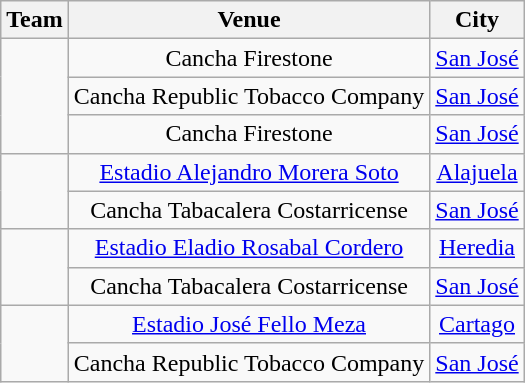<table class="wikitable plainrowheaders">
<tr>
<th scope=col>Team</th>
<th scope=col>Venue</th>
<th scope=col>City</th>
</tr>
<tr>
<td rowspan="3"></td>
<td align=center>Cancha Firestone</td>
<td align=center><a href='#'>San José</a></td>
</tr>
<tr>
<td align=center>Cancha Republic Tobacco Company</td>
<td align=center><a href='#'>San José</a></td>
</tr>
<tr>
<td align=center>Cancha Firestone</td>
<td align=center><a href='#'>San José</a></td>
</tr>
<tr>
<td rowspan="2"></td>
<td align=center><a href='#'>Estadio Alejandro Morera Soto</a></td>
<td align=center><a href='#'>Alajuela</a></td>
</tr>
<tr>
<td align=center>Cancha Tabacalera Costarricense</td>
<td align=center><a href='#'>San José</a></td>
</tr>
<tr>
<td rowspan="2"></td>
<td align=center><a href='#'>Estadio Eladio Rosabal Cordero</a></td>
<td align=center><a href='#'>Heredia</a></td>
</tr>
<tr>
<td align=center>Cancha Tabacalera Costarricense</td>
<td align=center><a href='#'>San José</a></td>
</tr>
<tr>
<td rowspan="2"></td>
<td align=center><a href='#'>Estadio José Fello Meza</a></td>
<td align=center><a href='#'>Cartago</a></td>
</tr>
<tr>
<td align=center>Cancha Republic Tobacco Company</td>
<td align=center><a href='#'>San José</a></td>
</tr>
</table>
